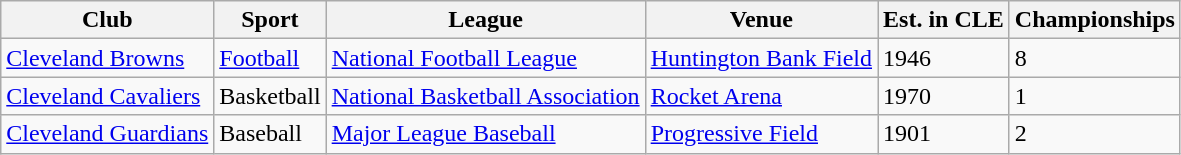<table class="wikitable">
<tr>
<th>Club</th>
<th>Sport</th>
<th>League</th>
<th>Venue</th>
<th>Est. in CLE</th>
<th>Championships<br></th>
</tr>
<tr>
<td><a href='#'>Cleveland Browns</a></td>
<td><a href='#'>Football</a></td>
<td><a href='#'>National Football League</a></td>
<td><a href='#'>Huntington Bank Field</a></td>
<td>1946</td>
<td>8<br></td>
</tr>
<tr>
<td><a href='#'>Cleveland Cavaliers</a></td>
<td>Basketball</td>
<td><a href='#'>National Basketball Association</a></td>
<td><a href='#'>Rocket Arena</a></td>
<td>1970</td>
<td>1</td>
</tr>
<tr>
<td><a href='#'>Cleveland Guardians</a></td>
<td>Baseball</td>
<td><a href='#'>Major League Baseball</a></td>
<td><a href='#'>Progressive Field</a></td>
<td>1901</td>
<td>2</td>
</tr>
</table>
